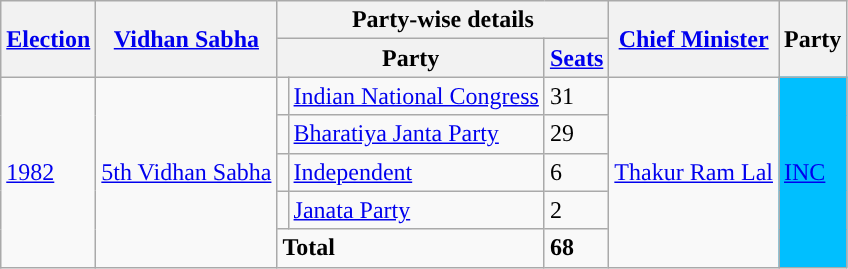<table class="wikitable sortable">
<tr>
<th rowspan="2"><a href='#'>Election</a></th>
<th rowspan="2"><a href='#'>Vidhan Sabha</a></th>
<th colspan="3">Party-wise details</th>
<th rowspan="2"><a href='#'>Chief Minister</a></th>
<th rowspan="2">Party</th>
</tr>
<tr>
<th colspan="2">Party</th>
<th><a href='#'>Seats</a></th>
</tr>
<tr>
<td rowspan="5"><a href='#'>1982</a></td>
<td rowspan="5"><a href='#'>5th Vidhan Sabha</a></td>
<td style="background-color: "></td>
<td><a href='#'>Indian National Congress</a></td>
<td>31</td>
<td rowspan="5"><a href='#'>Thakur Ram Lal</a></td>
<td rowspan="5" bgcolor=#00BFFF><a href='#'>INC</a></td>
</tr>
<tr>
<td style="background-color: "></td>
<td><a href='#'>Bharatiya Janta Party</a></td>
<td>29</td>
</tr>
<tr>
<td style="background-color: "></td>
<td><a href='#'>Independent</a></td>
<td>6</td>
</tr>
<tr>
<td style="background-color: "></td>
<td><a href='#'>Janata Party</a></td>
<td>2</td>
</tr>
<tr>
<td colspan="2"><strong>Total</strong></td>
<td><strong>68</strong></td>
</tr>
</table>
